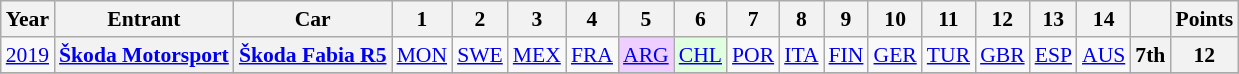<table class="wikitable" style="text-align:center; font-size:90%">
<tr>
<th>Year</th>
<th>Entrant</th>
<th>Car</th>
<th>1</th>
<th>2</th>
<th>3</th>
<th>4</th>
<th>5</th>
<th>6</th>
<th>7</th>
<th>8</th>
<th>9</th>
<th>10</th>
<th>11</th>
<th>12</th>
<th>13</th>
<th>14</th>
<th></th>
<th>Points</th>
</tr>
<tr>
<td><a href='#'>2019</a></td>
<th><a href='#'>Škoda Motorsport</a></th>
<th><a href='#'>Škoda Fabia R5</a></th>
<td><a href='#'>MON</a></td>
<td><a href='#'>SWE</a></td>
<td><a href='#'>MEX</a></td>
<td><a href='#'>FRA</a></td>
<td style="background:#EFCFFF;"><a href='#'>ARG</a><br></td>
<td style="background:#DFFFDF;"><a href='#'>CHL</a><br></td>
<td><a href='#'>POR</a></td>
<td><a href='#'>ITA</a></td>
<td><a href='#'>FIN</a></td>
<td><a href='#'>GER</a></td>
<td><a href='#'>TUR</a></td>
<td><a href='#'>GBR</a></td>
<td><a href='#'>ESP</a></td>
<td><a href='#'>AUS</a><br></td>
<th>7th</th>
<th>12</th>
</tr>
<tr>
</tr>
</table>
